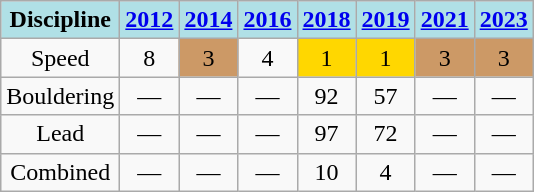<table class="wikitable" style="text-align: center;">
<tr>
<th style="background: #b0e0e6;">Discipline</th>
<th style="background: #b0e0e6;"><a href='#'>2012</a></th>
<th style="background: #b0e0e6;"><a href='#'>2014</a></th>
<th style="background: #b0e0e6;"><a href='#'>2016</a></th>
<th style="background: #b0e0e6;"><a href='#'>2018</a></th>
<th style="background: #b0e0e6;"><a href='#'>2019</a></th>
<th style="background: #b0e0e6;"><a href='#'>2021</a></th>
<th style="background: #b0e0e6;"><a href='#'>2023</a></th>
</tr>
<tr>
<td>Speed</td>
<td>8</td>
<td style="background: #c96;">3</td>
<td>4</td>
<td style="background: gold">1</td>
<td style="background: gold">1</td>
<td style="background: #c96;">3</td>
<td style="background: #c96;">3</td>
</tr>
<tr>
<td>Bouldering</td>
<td>—</td>
<td>—</td>
<td>—</td>
<td>92</td>
<td>57</td>
<td>—</td>
<td>—</td>
</tr>
<tr>
<td>Lead</td>
<td>—</td>
<td>—</td>
<td>—</td>
<td>97</td>
<td>72</td>
<td>—</td>
<td>—</td>
</tr>
<tr>
<td>Combined</td>
<td>—</td>
<td>—</td>
<td>—</td>
<td>10</td>
<td>4</td>
<td>—</td>
<td>—</td>
</tr>
</table>
